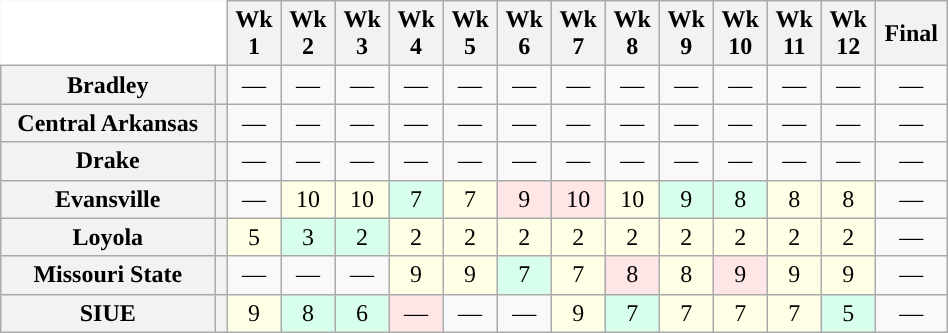<table class="wikitable" style="text-align:center; width:50%">
<tr>
<th colspan=2 style="background:white; border-top-style:hidden; border-left-style:hidden;"> </th>
<th>Wk<br>1</th>
<th>Wk<br>2</th>
<th>Wk<br>3</th>
<th>Wk<br>4</th>
<th>Wk<br>5</th>
<th>Wk<br>6</th>
<th>Wk<br>7</th>
<th>Wk<br>8</th>
<th>Wk<br>9</th>
<th>Wk<br>10</th>
<th>Wk<br>11</th>
<th>Wk<br>12</th>
<th>Final</th>
</tr>
<tr style="text-align:center;">
<th style="background:#">Bradley</th>
<th></th>
<td>—</td>
<td>—</td>
<td>—</td>
<td>—</td>
<td>—</td>
<td>—</td>
<td>—</td>
<td>—</td>
<td>—</td>
<td>—</td>
<td>—</td>
<td>—</td>
<td>—</td>
</tr>
<tr style="text-align:center;">
<th style="background:#">Central Arkansas</th>
<th></th>
<td>—</td>
<td>—</td>
<td>—</td>
<td>—</td>
<td>—</td>
<td>—</td>
<td>—</td>
<td>—</td>
<td>—</td>
<td>—</td>
<td>—</td>
<td>—</td>
<td>—</td>
</tr>
<tr style="text-align:center;">
<th style="background:#">Drake</th>
<th></th>
<td>—</td>
<td>—</td>
<td>—</td>
<td>—</td>
<td>—</td>
<td>—</td>
<td>—</td>
<td>—</td>
<td>—</td>
<td>—</td>
<td>—</td>
<td>—</td>
<td>—</td>
</tr>
<tr style="text-align:center;">
<th style="background:#">Evansville</th>
<th></th>
<td>—</td>
<td style="background:#FFFFE6">10</td>
<td style="background:#FFFFE6">10</td>
<td style="background:#D8FFEB">7</td>
<td style="background:#FFFFE6">7</td>
<td style="background:#FFE6E6">9</td>
<td style="background:#FFE6E6">10</td>
<td style="background:#FFFFE6">10</td>
<td style="background:#D8FFEB">9</td>
<td style="background:#D8FFEB">8</td>
<td style="background:#FFFFE6">8</td>
<td style="background:#FFFFE6">8</td>
<td>—</td>
</tr>
<tr style="text-align:center;">
<th style="background:#">Loyola</th>
<th></th>
<td style="background:#FFFFE6">5</td>
<td style="background:#D8FFEB">3</td>
<td style="background:#D8FFEB">2</td>
<td style="background:#FFFFE6">2</td>
<td style="background:#FFFFE6">2</td>
<td style="background:#FFFFE6">2</td>
<td style="background:#FFFFE6">2</td>
<td style="background:#FFFFE6">2</td>
<td style="background:#FFFFE6">2</td>
<td style="background:#FFFFE6">2</td>
<td style="background:#FFFFE6">2</td>
<td style="background:#FFFFE6">2</td>
<td>—</td>
</tr>
<tr style="text-align:center;">
<th style="background:#">Missouri State</th>
<th></th>
<td>—</td>
<td>—</td>
<td>—</td>
<td style="background:#FFFFE6">9</td>
<td style="background:#FFFFE6">9</td>
<td style="background:#D8FFEB">7</td>
<td style="background:#FFFFE6">7</td>
<td style="background:#FFE6E6">8</td>
<td style="background:#FFFFE6">8</td>
<td style="background:#FFE6E6">9</td>
<td style="background:#FFFFE6">9</td>
<td style="background:#FFFFE6">9</td>
<td>—</td>
</tr>
<tr style="text-align:center;">
<th style="background:#">SIUE</th>
<th></th>
<td style="background:#FFFFE6">9</td>
<td style="background:#D8FFEB">8</td>
<td style="background:#D8FFEB">6</td>
<td style="background:#FFE6E6">—</td>
<td>—</td>
<td>—</td>
<td style="background:#FFFFE6">9</td>
<td style="background:#D8FFEB">7</td>
<td style="background:#FFFFE6">7</td>
<td style="background:#FFFFE6">7</td>
<td style="background:#FFFFE6">7</td>
<td style="background:#D8FFEB">5</td>
<td>—</td>
</tr>
</table>
